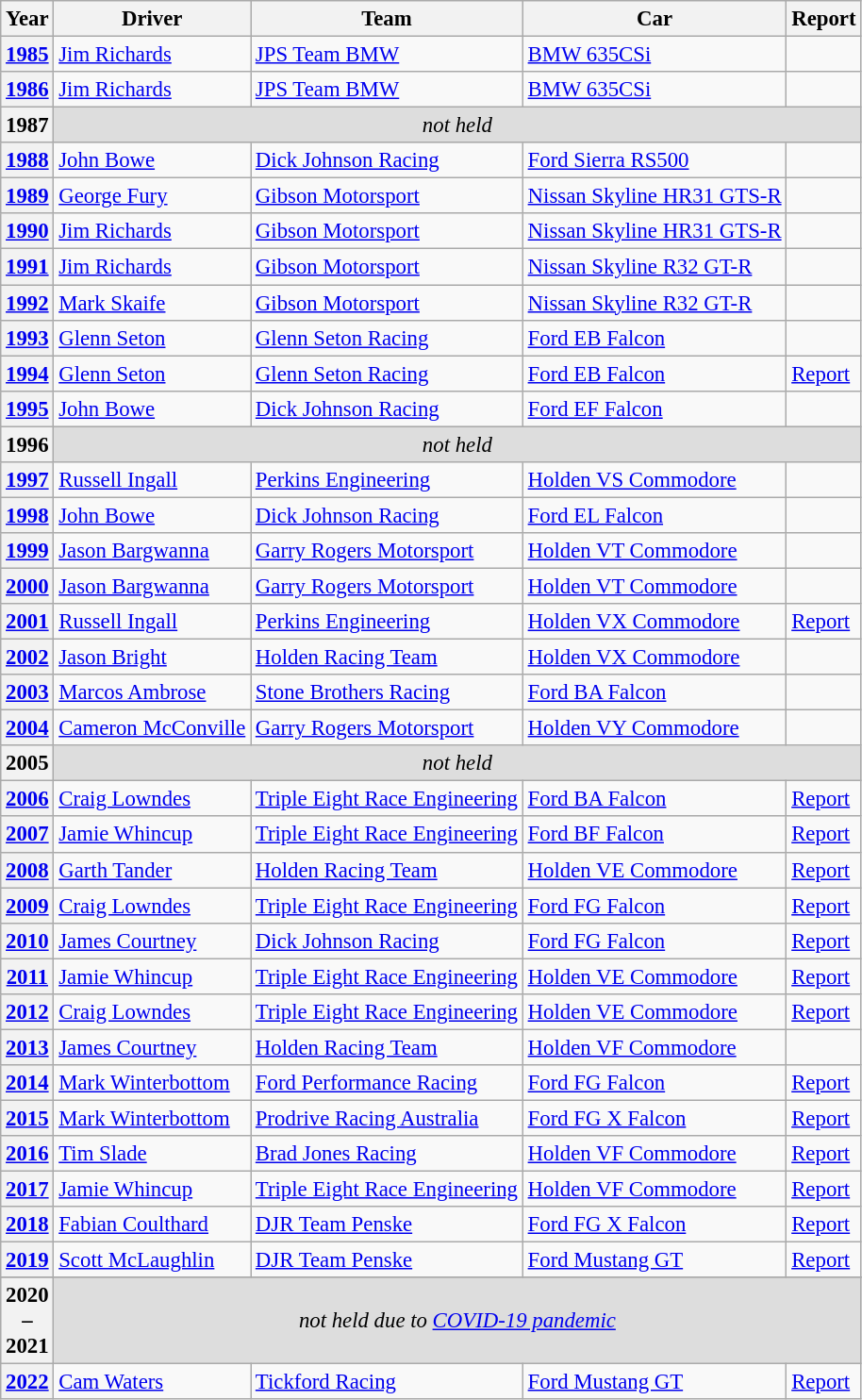<table class="wikitable" style="font-size: 95%;">
<tr>
<th>Year</th>
<th>Driver</th>
<th>Team</th>
<th>Car</th>
<th>Report</th>
</tr>
<tr>
<th><a href='#'>1985</a></th>
<td> <a href='#'>Jim Richards</a></td>
<td><a href='#'>JPS Team BMW</a></td>
<td><a href='#'>BMW 635CSi</a></td>
<td></td>
</tr>
<tr>
<th><a href='#'>1986</a></th>
<td> <a href='#'>Jim Richards</a></td>
<td><a href='#'>JPS Team BMW</a></td>
<td><a href='#'>BMW 635CSi</a></td>
<td></td>
</tr>
<tr style="background: #dddddd">
<th>1987</th>
<td align="center" colspan="4"><em>not held</em></td>
</tr>
<tr>
<th><a href='#'>1988</a></th>
<td> <a href='#'>John Bowe</a></td>
<td><a href='#'>Dick Johnson Racing</a></td>
<td><a href='#'>Ford Sierra RS500</a></td>
<td></td>
</tr>
<tr>
<th><a href='#'>1989</a></th>
<td> <a href='#'>George Fury</a></td>
<td><a href='#'>Gibson Motorsport</a></td>
<td><a href='#'>Nissan Skyline HR31 GTS-R</a></td>
<td></td>
</tr>
<tr>
<th><a href='#'>1990</a></th>
<td> <a href='#'>Jim Richards</a></td>
<td><a href='#'>Gibson Motorsport</a></td>
<td><a href='#'>Nissan Skyline HR31 GTS-R</a></td>
<td></td>
</tr>
<tr>
<th><a href='#'>1991</a></th>
<td> <a href='#'>Jim Richards</a></td>
<td><a href='#'>Gibson Motorsport</a></td>
<td><a href='#'>Nissan Skyline R32 GT-R</a></td>
<td></td>
</tr>
<tr>
<th><a href='#'>1992</a></th>
<td> <a href='#'>Mark Skaife</a></td>
<td><a href='#'>Gibson Motorsport</a></td>
<td><a href='#'>Nissan Skyline R32 GT-R</a></td>
<td></td>
</tr>
<tr>
<th><a href='#'>1993</a></th>
<td> <a href='#'>Glenn Seton</a></td>
<td><a href='#'>Glenn Seton Racing</a></td>
<td><a href='#'>Ford EB Falcon</a></td>
<td></td>
</tr>
<tr>
<th><a href='#'>1994</a></th>
<td> <a href='#'>Glenn Seton</a></td>
<td><a href='#'>Glenn Seton Racing</a></td>
<td><a href='#'>Ford EB Falcon</a></td>
<td><a href='#'>Report</a></td>
</tr>
<tr>
<th><a href='#'>1995</a></th>
<td> <a href='#'>John Bowe</a></td>
<td><a href='#'>Dick Johnson Racing</a></td>
<td><a href='#'>Ford EF Falcon</a></td>
<td></td>
</tr>
<tr style="background: #dddddd">
<th>1996</th>
<td align="center" colspan="4"><em>not held</em></td>
</tr>
<tr>
<th><a href='#'>1997</a></th>
<td> <a href='#'>Russell Ingall</a></td>
<td><a href='#'>Perkins Engineering</a></td>
<td><a href='#'>Holden VS Commodore</a></td>
<td></td>
</tr>
<tr>
<th><a href='#'>1998</a></th>
<td> <a href='#'>John Bowe</a></td>
<td><a href='#'>Dick Johnson Racing</a></td>
<td><a href='#'>Ford EL Falcon</a></td>
<td></td>
</tr>
<tr>
<th><a href='#'>1999</a></th>
<td> <a href='#'>Jason Bargwanna</a></td>
<td><a href='#'>Garry Rogers Motorsport</a></td>
<td><a href='#'>Holden VT Commodore</a></td>
<td></td>
</tr>
<tr>
<th><a href='#'>2000</a></th>
<td> <a href='#'>Jason Bargwanna</a></td>
<td><a href='#'>Garry Rogers Motorsport</a></td>
<td><a href='#'>Holden VT Commodore</a></td>
<td></td>
</tr>
<tr>
<th><a href='#'>2001</a></th>
<td> <a href='#'>Russell Ingall</a></td>
<td><a href='#'>Perkins Engineering</a></td>
<td><a href='#'>Holden VX Commodore</a></td>
<td><a href='#'>Report</a></td>
</tr>
<tr>
<th><a href='#'>2002</a></th>
<td> <a href='#'>Jason Bright</a></td>
<td><a href='#'>Holden Racing Team</a></td>
<td><a href='#'>Holden VX Commodore</a></td>
<td></td>
</tr>
<tr>
<th><a href='#'>2003</a></th>
<td> <a href='#'>Marcos Ambrose</a></td>
<td><a href='#'>Stone Brothers Racing</a></td>
<td><a href='#'>Ford BA Falcon</a></td>
<td></td>
</tr>
<tr>
<th><a href='#'>2004</a></th>
<td> <a href='#'>Cameron McConville</a></td>
<td><a href='#'>Garry Rogers Motorsport</a></td>
<td><a href='#'>Holden VY Commodore</a></td>
<td></td>
</tr>
<tr style="background: #dddddd;">
<th>2005</th>
<td align="center" colspan="4"><em>not held</em></td>
</tr>
<tr>
<th><a href='#'>2006</a></th>
<td> <a href='#'>Craig Lowndes</a></td>
<td><a href='#'>Triple Eight Race Engineering</a></td>
<td><a href='#'>Ford BA Falcon</a></td>
<td><a href='#'>Report</a></td>
</tr>
<tr>
<th><a href='#'>2007</a></th>
<td> <a href='#'>Jamie Whincup</a></td>
<td><a href='#'>Triple Eight Race Engineering</a></td>
<td><a href='#'>Ford BF Falcon</a></td>
<td><a href='#'>Report</a></td>
</tr>
<tr>
<th><a href='#'>2008</a></th>
<td> <a href='#'>Garth Tander</a></td>
<td><a href='#'>Holden Racing Team</a></td>
<td><a href='#'>Holden VE Commodore</a></td>
<td><a href='#'>Report</a></td>
</tr>
<tr>
<th><a href='#'>2009</a></th>
<td> <a href='#'>Craig Lowndes</a></td>
<td><a href='#'>Triple Eight Race Engineering</a></td>
<td><a href='#'>Ford FG Falcon</a></td>
<td><a href='#'>Report</a></td>
</tr>
<tr>
<th><a href='#'>2010</a></th>
<td> <a href='#'>James Courtney</a></td>
<td><a href='#'>Dick Johnson Racing</a></td>
<td><a href='#'>Ford FG Falcon</a></td>
<td><a href='#'>Report</a></td>
</tr>
<tr>
<th><a href='#'>2011</a></th>
<td> <a href='#'>Jamie Whincup</a></td>
<td><a href='#'>Triple Eight Race Engineering</a></td>
<td><a href='#'>Holden VE Commodore</a></td>
<td><a href='#'>Report</a></td>
</tr>
<tr>
<th><a href='#'>2012</a></th>
<td> <a href='#'>Craig Lowndes</a></td>
<td><a href='#'>Triple Eight Race Engineering</a></td>
<td><a href='#'>Holden VE Commodore</a></td>
<td><a href='#'>Report</a></td>
</tr>
<tr>
<th><a href='#'>2013</a></th>
<td> <a href='#'>James Courtney</a></td>
<td><a href='#'>Holden Racing Team</a></td>
<td><a href='#'>Holden VF Commodore</a></td>
<td></td>
</tr>
<tr>
<th><a href='#'>2014</a></th>
<td> <a href='#'>Mark Winterbottom</a></td>
<td><a href='#'>Ford Performance Racing</a></td>
<td><a href='#'>Ford FG Falcon</a></td>
<td><a href='#'>Report</a></td>
</tr>
<tr>
<th><a href='#'>2015</a></th>
<td> <a href='#'>Mark Winterbottom</a></td>
<td><a href='#'>Prodrive Racing Australia</a></td>
<td><a href='#'>Ford FG X Falcon</a></td>
<td><a href='#'>Report</a></td>
</tr>
<tr>
<th><a href='#'>2016</a></th>
<td> <a href='#'>Tim Slade</a></td>
<td><a href='#'>Brad Jones Racing</a></td>
<td><a href='#'>Holden VF Commodore</a></td>
<td><a href='#'>Report</a></td>
</tr>
<tr>
<th><a href='#'>2017</a></th>
<td> <a href='#'>Jamie Whincup</a></td>
<td><a href='#'>Triple Eight Race Engineering</a></td>
<td><a href='#'>Holden VF Commodore</a></td>
<td><a href='#'>Report</a></td>
</tr>
<tr>
<th><a href='#'>2018</a></th>
<td> <a href='#'>Fabian Coulthard</a></td>
<td><a href='#'>DJR Team Penske</a></td>
<td><a href='#'>Ford FG X Falcon</a></td>
<td><a href='#'>Report</a></td>
</tr>
<tr>
<th><a href='#'>2019</a></th>
<td> <a href='#'>Scott McLaughlin</a></td>
<td><a href='#'>DJR Team Penske</a></td>
<td><a href='#'>Ford Mustang GT</a></td>
<td><a href='#'>Report</a></td>
</tr>
<tr>
</tr>
<tr style="background: #dddddd">
<th>2020<br>–<br>2021</th>
<td align="center" colspan="4"><em>not held due to <a href='#'>COVID-19 pandemic</a></em></td>
</tr>
<tr>
<th><a href='#'>2022</a></th>
<td> <a href='#'>Cam Waters</a></td>
<td><a href='#'>Tickford Racing</a></td>
<td><a href='#'>Ford Mustang GT</a></td>
<td><a href='#'>Report</a></td>
</tr>
</table>
